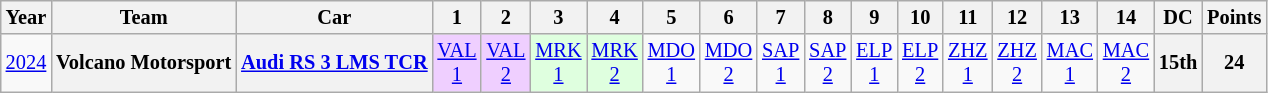<table class="wikitable" style="text-align:center; font-size:85%">
<tr>
<th>Year</th>
<th>Team</th>
<th>Car</th>
<th>1</th>
<th>2</th>
<th>3</th>
<th>4</th>
<th>5</th>
<th>6</th>
<th>7</th>
<th>8</th>
<th>9</th>
<th>10</th>
<th>11</th>
<th>12</th>
<th>13</th>
<th>14</th>
<th>DC</th>
<th>Points</th>
</tr>
<tr>
<td><a href='#'>2024</a></td>
<th>Volcano Motorsport</th>
<th><a href='#'>Audi RS 3 LMS TCR</a></th>
<td style="background:#EFCFFF;"><a href='#'>VAL<br>1</a><br></td>
<td style="background:#EFCFFF;"><a href='#'>VAL<br>2</a><br></td>
<td style="background:#DFFFDF;"><a href='#'>MRK<br>1</a><br></td>
<td style="background:#DFFFDF;"><a href='#'>MRK<br>2</a><br></td>
<td><a href='#'>MDO<br>1</a></td>
<td><a href='#'>MDO<br>2</a></td>
<td><a href='#'>SAP<br>1</a></td>
<td><a href='#'>SAP<br>2</a></td>
<td><a href='#'>ELP<br>1</a></td>
<td><a href='#'>ELP<br>2</a></td>
<td><a href='#'>ZHZ<br>1</a></td>
<td><a href='#'>ZHZ<br>2</a></td>
<td><a href='#'>MAC<br>1</a></td>
<td><a href='#'>MAC<br>2</a></td>
<th>15th</th>
<th>24</th>
</tr>
</table>
